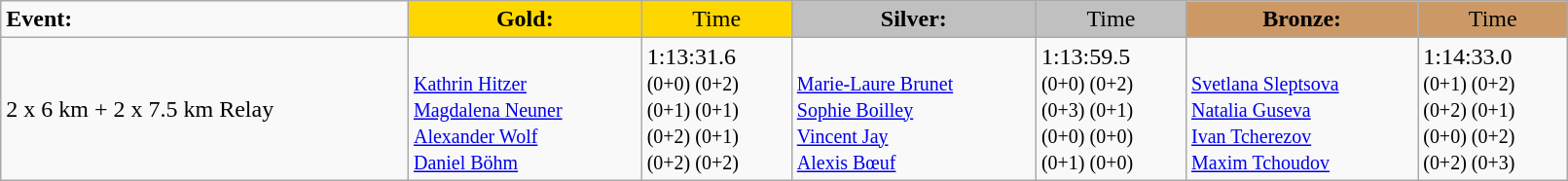<table class="wikitable" border="1" style="width:85%;">
<tr>
<td><strong>Event:</strong></td>
<td style="text-align:center;background-color:gold;"><strong>Gold:</strong></td>
<td style="text-align:center;background-color:gold;">Time</td>
<td style="text-align:center;background-color:silver;"><strong>Silver:</strong></td>
<td style="text-align:center;background-color:silver;">Time</td>
<td style="text-align:center;background-color:#CC9966;"><strong>Bronze:</strong></td>
<td style="text-align:center;background-color:#CC9966;">Time</td>
</tr>
<tr>
<td>2 x 6 km + 2 x 7.5 km Relay<br></td>
<td><strong></strong>  <br><small><a href='#'>Kathrin Hitzer</a><br><a href='#'>Magdalena Neuner</a><br><a href='#'>Alexander Wolf</a><br><a href='#'>Daniel Böhm</a></small></td>
<td>1:13:31.6<br><small>(0+0) (0+2)<br>(0+1) (0+1)<br>(0+2) (0+1)<br>(0+2) (0+2)</small></td>
<td>  <br><small><a href='#'>Marie-Laure Brunet</a><br><a href='#'>Sophie Boilley</a><br><a href='#'>Vincent Jay</a><br><a href='#'>Alexis Bœuf</a></small></td>
<td>1:13:59.5<br><small>(0+0) (0+2)<br>(0+3) (0+1)<br>(0+0) (0+0)<br>(0+1) (0+0)</small></td>
<td>  <br><small><a href='#'>Svetlana Sleptsova</a><br><a href='#'>Natalia Guseva</a><br><a href='#'>Ivan Tcherezov</a><br><a href='#'>Maxim Tchoudov</a></small></td>
<td>1:14:33.0<br><small>(0+1) (0+2)<br>(0+2) (0+1)<br>(0+0) (0+2)<br>(0+2) (0+3)</small></td>
</tr>
</table>
